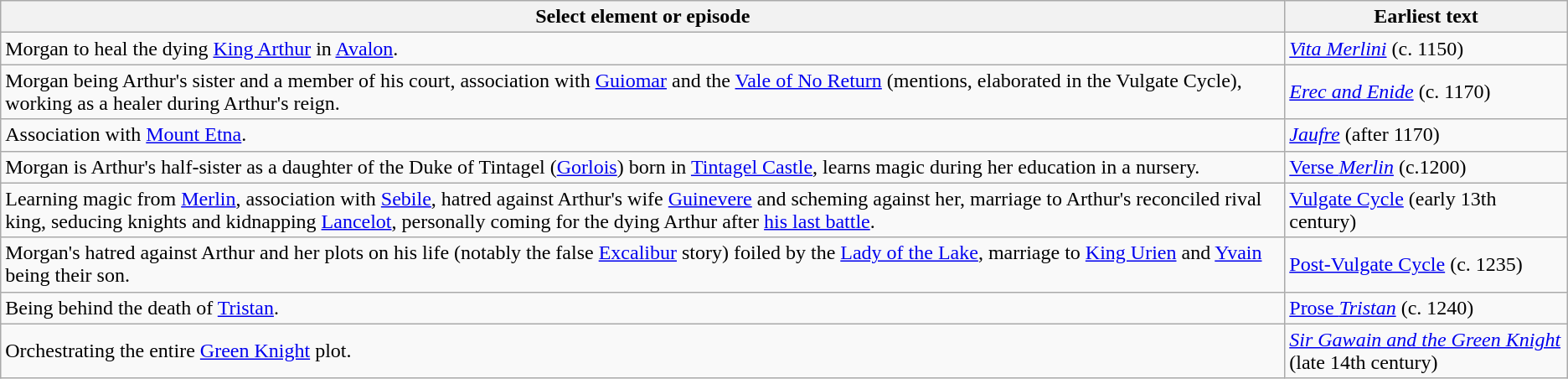<table class="wikitable">
<tr>
<th>Select element or episode</th>
<th>Earliest text</th>
</tr>
<tr>
<td>Morgan to heal the dying <a href='#'>King Arthur</a> in <a href='#'>Avalon</a>.</td>
<td><em><a href='#'>Vita Merlini</a></em> (c. 1150)</td>
</tr>
<tr>
<td>Morgan being Arthur's sister and a member of his court, association with <a href='#'>Guiomar</a> and the <a href='#'>Vale of No Return</a> (mentions, elaborated in the Vulgate Cycle), working as a healer during Arthur's reign.</td>
<td><em><a href='#'>Erec and Enide</a></em> (c. 1170)</td>
</tr>
<tr>
<td>Association with <a href='#'>Mount Etna</a>.</td>
<td><em><a href='#'>Jaufre</a></em> (after 1170)</td>
</tr>
<tr>
<td>Morgan is Arthur's half-sister as a daughter of the Duke of Tintagel (<a href='#'>Gorlois</a>) born in <a href='#'>Tintagel Castle</a>, learns magic during her education in a nursery.</td>
<td><a href='#'>Verse <em>Merlin</em></a> (c.1200)</td>
</tr>
<tr>
<td>Learning magic from <a href='#'>Merlin</a>, association with <a href='#'>Sebile</a>, hatred against Arthur's wife <a href='#'>Guinevere</a> and scheming against her, marriage to Arthur's reconciled rival king, seducing knights and kidnapping <a href='#'>Lancelot</a>, personally coming for the dying Arthur after <a href='#'>his last battle</a>.</td>
<td><a href='#'>Vulgate Cycle</a> (early 13th century)</td>
</tr>
<tr>
<td>Morgan's hatred against Arthur and her plots on his life (notably the false <a href='#'>Excalibur</a> story) foiled by the <a href='#'>Lady of the Lake</a>, marriage to <a href='#'>King Urien</a> and <a href='#'>Yvain</a> being their son.</td>
<td><a href='#'>Post-Vulgate Cycle</a> (c. 1235)</td>
</tr>
<tr>
<td>Being behind the death of <a href='#'>Tristan</a>.</td>
<td><a href='#'>Prose <em>Tristan</em></a> (c. 1240)</td>
</tr>
<tr>
<td>Orchestrating the entire <a href='#'>Green Knight</a> plot.</td>
<td><em><a href='#'>Sir Gawain and the Green Knight</a></em> (late 14th century)</td>
</tr>
</table>
